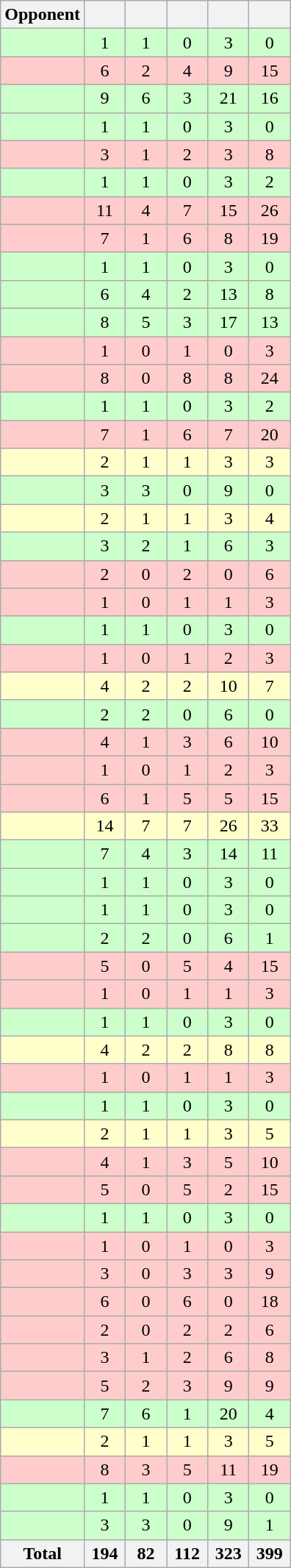<table class="wikitable sortable" style="text-align: center;">
<tr>
<th width="30">Opponent</th>
<th width=30></th>
<th width=30></th>
<th width=30></th>
<th width=30></th>
<th width=30></th>
</tr>
<tr bgcolor=#CCFFCC>
<td align="left"></td>
<td>1</td>
<td>1</td>
<td>0</td>
<td>3</td>
<td>0</td>
</tr>
<tr bgcolor=#FFCCCC>
<td align="left"></td>
<td>6</td>
<td>2</td>
<td>4</td>
<td>9</td>
<td>15</td>
</tr>
<tr bgcolor=#CCFFCC>
<td align="left"></td>
<td>9</td>
<td>6</td>
<td>3</td>
<td>21</td>
<td>16</td>
</tr>
<tr bgcolor=#CCFFCC>
<td align="left"></td>
<td>1</td>
<td>1</td>
<td>0</td>
<td>3</td>
<td>0</td>
</tr>
<tr bgcolor=#FFCCCC>
<td align="left"></td>
<td>3</td>
<td>1</td>
<td>2</td>
<td>3</td>
<td>8</td>
</tr>
<tr bgcolor=#CCFFCC>
<td align="left"></td>
<td>1</td>
<td>1</td>
<td>0</td>
<td>3</td>
<td>2</td>
</tr>
<tr bgcolor=#FFCCCC>
<td align="left"></td>
<td>11</td>
<td>4</td>
<td>7</td>
<td>15</td>
<td>26</td>
</tr>
<tr bgcolor=#FFCCCC>
<td align="left"></td>
<td>7</td>
<td>1</td>
<td>6</td>
<td>8</td>
<td>19</td>
</tr>
<tr bgcolor=#CCFFCC>
<td align="left"></td>
<td>1</td>
<td>1</td>
<td>0</td>
<td>3</td>
<td>0</td>
</tr>
<tr bgcolor=#CCFFCC>
<td align="left"></td>
<td>6</td>
<td>4</td>
<td>2</td>
<td>13</td>
<td>8</td>
</tr>
<tr bgcolor=#CCFFCC>
<td align="left"></td>
<td>8</td>
<td>5</td>
<td>3</td>
<td>17</td>
<td>13</td>
</tr>
<tr bgcolor=#FFCCCC>
<td align="left"></td>
<td>1</td>
<td>0</td>
<td>1</td>
<td>0</td>
<td>3</td>
</tr>
<tr bgcolor=#FFCCCC>
<td align="left"></td>
<td>8</td>
<td>0</td>
<td>8</td>
<td>8</td>
<td>24</td>
</tr>
<tr bgcolor=#CCFFCC>
<td align="left"></td>
<td>1</td>
<td>1</td>
<td>0</td>
<td>3</td>
<td>2</td>
</tr>
<tr bgcolor=#FFCCCC>
<td align="left"></td>
<td>7</td>
<td>1</td>
<td>6</td>
<td>7</td>
<td>20</td>
</tr>
<tr bgcolor=#FFFFCC>
<td align="left"></td>
<td>2</td>
<td>1</td>
<td>1</td>
<td>3</td>
<td>3</td>
</tr>
<tr bgcolor=#CCFFCC>
<td align="left"></td>
<td>3</td>
<td>3</td>
<td>0</td>
<td>9</td>
<td>0</td>
</tr>
<tr bgcolor=#FFFFCC>
<td align="left"></td>
<td>2</td>
<td>1</td>
<td>1</td>
<td>3</td>
<td>4</td>
</tr>
<tr bgcolor=#CCFFCC>
<td align="left"></td>
<td>3</td>
<td>2</td>
<td>1</td>
<td>6</td>
<td>3</td>
</tr>
<tr bgcolor=#FFCCCC>
<td align="left"></td>
<td>2</td>
<td>0</td>
<td>2</td>
<td>0</td>
<td>6</td>
</tr>
<tr bgcolor=#FFCCCC>
<td align="left"></td>
<td>1</td>
<td>0</td>
<td>1</td>
<td>1</td>
<td>3</td>
</tr>
<tr bgcolor=#CCFFCC>
<td align="left"></td>
<td>1</td>
<td>1</td>
<td>0</td>
<td>3</td>
<td>0</td>
</tr>
<tr bgcolor=#FFCCCC>
<td align="left"></td>
<td>1</td>
<td>0</td>
<td>1</td>
<td>2</td>
<td>3</td>
</tr>
<tr bgcolor=#FFFFCC>
<td align="left"></td>
<td>4</td>
<td>2</td>
<td>2</td>
<td>10</td>
<td>7</td>
</tr>
<tr bgcolor=#CCFFCC>
<td align="left"></td>
<td>2</td>
<td>2</td>
<td>0</td>
<td>6</td>
<td>0</td>
</tr>
<tr bgcolor=#FFCCCC>
<td align="left"></td>
<td>4</td>
<td>1</td>
<td>3</td>
<td>6</td>
<td>10</td>
</tr>
<tr bgcolor=#FFCCCC>
<td align="left"></td>
<td>1</td>
<td>0</td>
<td>1</td>
<td>2</td>
<td>3</td>
</tr>
<tr bgcolor=#FFCCCC>
<td align="left"></td>
<td>6</td>
<td>1</td>
<td>5</td>
<td>5</td>
<td>15</td>
</tr>
<tr bgcolor=#FFFFCC>
<td align="left"></td>
<td>14</td>
<td>7</td>
<td>7</td>
<td>26</td>
<td>33</td>
</tr>
<tr bgcolor=#CCFFCC>
<td align="left"></td>
<td>7</td>
<td>4</td>
<td>3</td>
<td>14</td>
<td>11</td>
</tr>
<tr bgcolor=#CCFFCC>
<td align="left"></td>
<td>1</td>
<td>1</td>
<td>0</td>
<td>3</td>
<td>0</td>
</tr>
<tr bgcolor=#CCFFCC>
<td align="left"></td>
<td>1</td>
<td>1</td>
<td>0</td>
<td>3</td>
<td>0</td>
</tr>
<tr bgcolor=#CCFFCC>
<td align="left"></td>
<td>2</td>
<td>2</td>
<td>0</td>
<td>6</td>
<td>1</td>
</tr>
<tr bgcolor=#FFCCCC>
<td align="left"></td>
<td>5</td>
<td>0</td>
<td>5</td>
<td>4</td>
<td>15</td>
</tr>
<tr bgcolor=#FFCCCC>
<td align="left"></td>
<td>1</td>
<td>0</td>
<td>1</td>
<td>1</td>
<td>3</td>
</tr>
<tr bgcolor=#CCFFCC>
<td align="left"></td>
<td>1</td>
<td>1</td>
<td>0</td>
<td>3</td>
<td>0</td>
</tr>
<tr bgcolor=#FFFFCC>
<td align="left"></td>
<td>4</td>
<td>2</td>
<td>2</td>
<td>8</td>
<td>8</td>
</tr>
<tr bgcolor=#FFCCCC>
<td align="left"></td>
<td>1</td>
<td>0</td>
<td>1</td>
<td>1</td>
<td>3</td>
</tr>
<tr bgcolor=#CCFFCC>
<td align="left"></td>
<td>1</td>
<td>1</td>
<td>0</td>
<td>3</td>
<td>0</td>
</tr>
<tr bgcolor=#FFFFCC>
<td align="left"></td>
<td>2</td>
<td>1</td>
<td>1</td>
<td>3</td>
<td>5</td>
</tr>
<tr bgcolor=#FFCCCC>
<td align="left"></td>
<td>4</td>
<td>1</td>
<td>3</td>
<td>5</td>
<td>10</td>
</tr>
<tr bgcolor=#FFCCCC>
<td align="left"></td>
<td>5</td>
<td>0</td>
<td>5</td>
<td>2</td>
<td>15</td>
</tr>
<tr bgcolor=#CCFFCC>
<td align="left"></td>
<td>1</td>
<td>1</td>
<td>0</td>
<td>3</td>
<td>0</td>
</tr>
<tr bgcolor=#FFCCCC>
<td align="left"></td>
<td>1</td>
<td>0</td>
<td>1</td>
<td>0</td>
<td>3</td>
</tr>
<tr bgcolor=#FFCCCC>
<td align="left"></td>
<td>3</td>
<td>0</td>
<td>3</td>
<td>3</td>
<td>9</td>
</tr>
<tr bgcolor=#FFCCCC>
<td align="left"></td>
<td>6</td>
<td>0</td>
<td>6</td>
<td>0</td>
<td>18</td>
</tr>
<tr bgcolor=#FFCCCC>
<td align="left"></td>
<td>2</td>
<td>0</td>
<td>2</td>
<td>2</td>
<td>6</td>
</tr>
<tr bgcolor=#FFCCCC>
<td align="left"></td>
<td>3</td>
<td>1</td>
<td>2</td>
<td>6</td>
<td>8</td>
</tr>
<tr bgcolor=#FFCCCC>
<td align="left"></td>
<td>5</td>
<td>2</td>
<td>3</td>
<td>9</td>
<td>9</td>
</tr>
<tr bgcolor=#CCFFCC>
<td align="left"></td>
<td>7</td>
<td>6</td>
<td>1</td>
<td>20</td>
<td>4</td>
</tr>
<tr bgcolor=#FFFFCC>
<td align="left"></td>
<td>2</td>
<td>1</td>
<td>1</td>
<td>3</td>
<td>5</td>
</tr>
<tr bgcolor=#FFCCCC>
<td align="left"></td>
<td>8</td>
<td>3</td>
<td>5</td>
<td>11</td>
<td>19</td>
</tr>
<tr bgcolor=#CCFFCC>
<td align="left"></td>
<td>1</td>
<td>1</td>
<td>0</td>
<td>3</td>
<td>0</td>
</tr>
<tr bgcolor=#CCFFCC>
<td align="left"></td>
<td>3</td>
<td>3</td>
<td>0</td>
<td>9</td>
<td>1</td>
</tr>
<tr>
<th>Total</th>
<th>194</th>
<th>82</th>
<th>112</th>
<th>323</th>
<th>399</th>
</tr>
</table>
